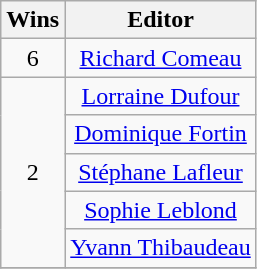<table class="wikitable" style="text-align:center;">
<tr>
<th scope="col" width="10">Wins</th>
<th scope="col" align="center">Editor</th>
</tr>
<tr>
<td rowspan="1" style="text-align:center;">6</td>
<td><a href='#'>Richard Comeau</a></td>
</tr>
<tr>
<td rowspan="5" style="text-align:center;">2</td>
<td><a href='#'>Lorraine Dufour</a></td>
</tr>
<tr>
<td><a href='#'>Dominique Fortin</a></td>
</tr>
<tr>
<td><a href='#'>Stéphane Lafleur</a></td>
</tr>
<tr>
<td><a href='#'>Sophie Leblond</a></td>
</tr>
<tr>
<td><a href='#'>Yvann Thibaudeau</a></td>
</tr>
<tr>
</tr>
</table>
